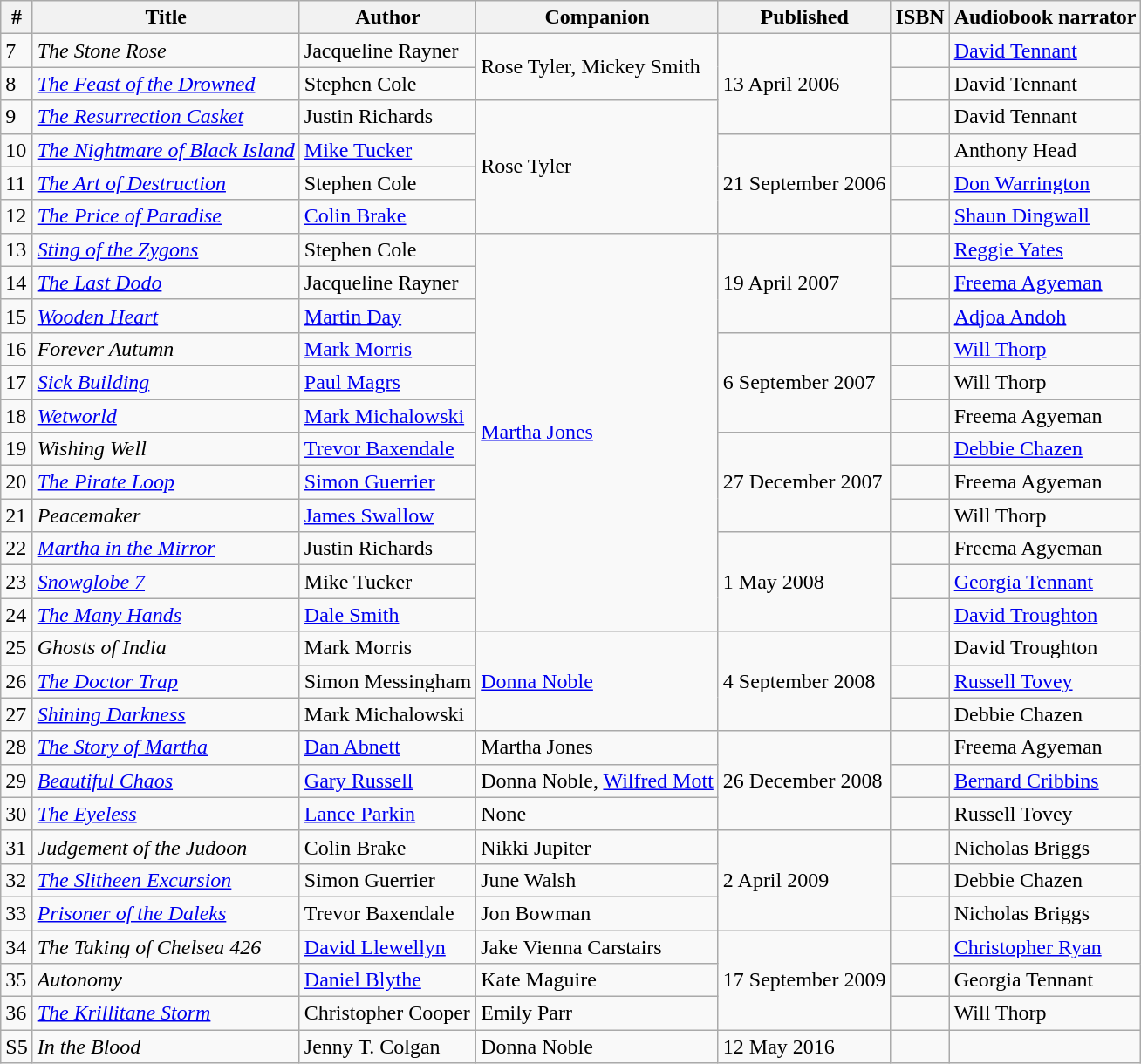<table class="wikitable">
<tr>
<th>#</th>
<th>Title</th>
<th>Author</th>
<th>Companion</th>
<th>Published</th>
<th>ISBN</th>
<th>Audiobook narrator</th>
</tr>
<tr>
<td>7</td>
<td><em>The Stone Rose</em></td>
<td>Jacqueline Rayner</td>
<td rowspan="2">Rose Tyler, Mickey Smith</td>
<td rowspan="3">13 April 2006</td>
<td></td>
<td><a href='#'>David Tennant</a></td>
</tr>
<tr>
<td>8</td>
<td><em><a href='#'>The Feast of the Drowned</a></em></td>
<td>Stephen Cole</td>
<td></td>
<td>David Tennant</td>
</tr>
<tr>
<td>9</td>
<td><em><a href='#'>The Resurrection Casket</a></em></td>
<td>Justin Richards</td>
<td rowspan="4">Rose Tyler</td>
<td></td>
<td>David Tennant</td>
</tr>
<tr>
<td>10</td>
<td><em><a href='#'>The Nightmare of Black Island</a></em></td>
<td><a href='#'>Mike Tucker</a></td>
<td rowspan="3">21 September 2006</td>
<td></td>
<td>Anthony Head</td>
</tr>
<tr>
<td>11</td>
<td><em><a href='#'>The Art of Destruction</a></em></td>
<td>Stephen Cole</td>
<td></td>
<td><a href='#'>Don Warrington</a></td>
</tr>
<tr>
<td>12</td>
<td><em><a href='#'>The Price of Paradise</a></em></td>
<td><a href='#'>Colin Brake</a></td>
<td></td>
<td><a href='#'>Shaun Dingwall</a></td>
</tr>
<tr>
<td>13</td>
<td><em><a href='#'>Sting of the Zygons</a></em></td>
<td>Stephen Cole</td>
<td rowspan="12"><a href='#'>Martha Jones</a></td>
<td rowspan="3">19 April 2007</td>
<td></td>
<td><a href='#'>Reggie Yates</a></td>
</tr>
<tr>
<td>14</td>
<td><em><a href='#'>The Last Dodo</a></em></td>
<td>Jacqueline Rayner</td>
<td></td>
<td><a href='#'>Freema Agyeman</a></td>
</tr>
<tr>
<td>15</td>
<td><em><a href='#'>Wooden Heart</a></em></td>
<td><a href='#'>Martin Day</a></td>
<td></td>
<td><a href='#'>Adjoa Andoh</a></td>
</tr>
<tr>
<td>16</td>
<td><em>Forever Autumn</em></td>
<td><a href='#'>Mark Morris</a></td>
<td rowspan="3">6 September 2007</td>
<td></td>
<td><a href='#'>Will Thorp</a></td>
</tr>
<tr>
<td>17</td>
<td><em><a href='#'>Sick Building</a></em></td>
<td><a href='#'>Paul Magrs</a></td>
<td></td>
<td>Will Thorp</td>
</tr>
<tr>
<td>18</td>
<td><em><a href='#'>Wetworld</a></em></td>
<td><a href='#'>Mark Michalowski</a></td>
<td></td>
<td>Freema Agyeman</td>
</tr>
<tr>
<td>19</td>
<td><em>Wishing Well</em></td>
<td><a href='#'>Trevor Baxendale</a></td>
<td rowspan="3">27 December 2007</td>
<td></td>
<td><a href='#'>Debbie Chazen</a></td>
</tr>
<tr>
<td>20</td>
<td><em><a href='#'>The Pirate Loop</a></em></td>
<td><a href='#'>Simon Guerrier</a></td>
<td></td>
<td>Freema Agyeman</td>
</tr>
<tr>
<td>21</td>
<td><em>Peacemaker</em></td>
<td><a href='#'>James Swallow</a></td>
<td></td>
<td>Will Thorp</td>
</tr>
<tr>
<td>22</td>
<td><em><a href='#'>Martha in the Mirror</a></em></td>
<td>Justin Richards</td>
<td rowspan="3">1 May 2008</td>
<td></td>
<td>Freema Agyeman</td>
</tr>
<tr>
<td>23</td>
<td><em><a href='#'>Snowglobe 7</a></em></td>
<td>Mike Tucker</td>
<td></td>
<td><a href='#'>Georgia Tennant</a></td>
</tr>
<tr>
<td>24</td>
<td><em><a href='#'>The Many Hands</a></em></td>
<td><a href='#'>Dale Smith</a></td>
<td></td>
<td><a href='#'>David Troughton</a></td>
</tr>
<tr>
<td>25</td>
<td><em>Ghosts of India</em></td>
<td>Mark Morris</td>
<td rowspan="3"><a href='#'>Donna Noble</a></td>
<td rowspan="3">4 September 2008</td>
<td></td>
<td>David Troughton</td>
</tr>
<tr>
<td>26</td>
<td><em><a href='#'>The Doctor Trap</a></em></td>
<td>Simon Messingham</td>
<td></td>
<td><a href='#'>Russell Tovey</a></td>
</tr>
<tr>
<td>27</td>
<td><em><a href='#'>Shining Darkness</a></em></td>
<td>Mark Michalowski</td>
<td></td>
<td>Debbie Chazen</td>
</tr>
<tr>
<td>28</td>
<td><em><a href='#'>The Story of Martha</a></em></td>
<td><a href='#'>Dan Abnett</a></td>
<td>Martha Jones</td>
<td rowspan="3">26 December 2008</td>
<td></td>
<td>Freema Agyeman</td>
</tr>
<tr>
<td>29</td>
<td><em><a href='#'>Beautiful Chaos</a></em></td>
<td><a href='#'>Gary Russell</a></td>
<td>Donna Noble, <a href='#'>Wilfred Mott</a></td>
<td></td>
<td><a href='#'>Bernard Cribbins</a></td>
</tr>
<tr>
<td>30</td>
<td><em><a href='#'>The Eyeless</a></em></td>
<td><a href='#'>Lance Parkin</a></td>
<td>None</td>
<td></td>
<td>Russell Tovey</td>
</tr>
<tr>
<td>31</td>
<td><em>Judgement of the Judoon</em></td>
<td>Colin Brake</td>
<td>Nikki Jupiter</td>
<td rowspan="3">2 April 2009</td>
<td></td>
<td>Nicholas Briggs</td>
</tr>
<tr>
<td>32</td>
<td><em><a href='#'>The Slitheen Excursion</a></em></td>
<td>Simon Guerrier</td>
<td>June Walsh</td>
<td></td>
<td>Debbie Chazen</td>
</tr>
<tr>
<td>33</td>
<td><em><a href='#'>Prisoner of the Daleks</a></em></td>
<td>Trevor Baxendale</td>
<td>Jon Bowman</td>
<td></td>
<td>Nicholas Briggs</td>
</tr>
<tr>
<td>34</td>
<td><em>The Taking of Chelsea 426</em></td>
<td><a href='#'>David Llewellyn</a></td>
<td>Jake Vienna Carstairs</td>
<td rowspan="3">17 September 2009</td>
<td></td>
<td><a href='#'>Christopher Ryan</a></td>
</tr>
<tr>
<td>35</td>
<td><em>Autonomy</em></td>
<td><a href='#'>Daniel Blythe</a></td>
<td>Kate Maguire</td>
<td></td>
<td>Georgia Tennant</td>
</tr>
<tr>
<td>36</td>
<td><em><a href='#'>The Krillitane Storm</a></em></td>
<td>Christopher Cooper</td>
<td>Emily Parr</td>
<td></td>
<td>Will Thorp</td>
</tr>
<tr>
<td>S5</td>
<td><em>In the Blood</em></td>
<td>Jenny T. Colgan</td>
<td>Donna Noble</td>
<td>12 May 2016</td>
<td></td>
<td></td>
</tr>
</table>
